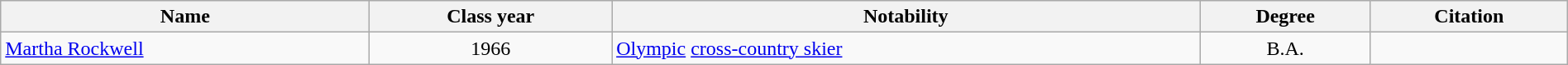<table class="wikitable sortable" style="width:100%">
<tr>
<th>Name</th>
<th>Class year</th>
<th>Notability</th>
<th>Degree</th>
<th>Citation</th>
</tr>
<tr>
<td><a href='#'>Martha Rockwell</a></td>
<td style="text-align:center;">1966</td>
<td><a href='#'>Olympic</a> <a href='#'>cross-country skier</a></td>
<td style="text-align:center;">B.A.</td>
<td></td>
</tr>
</table>
